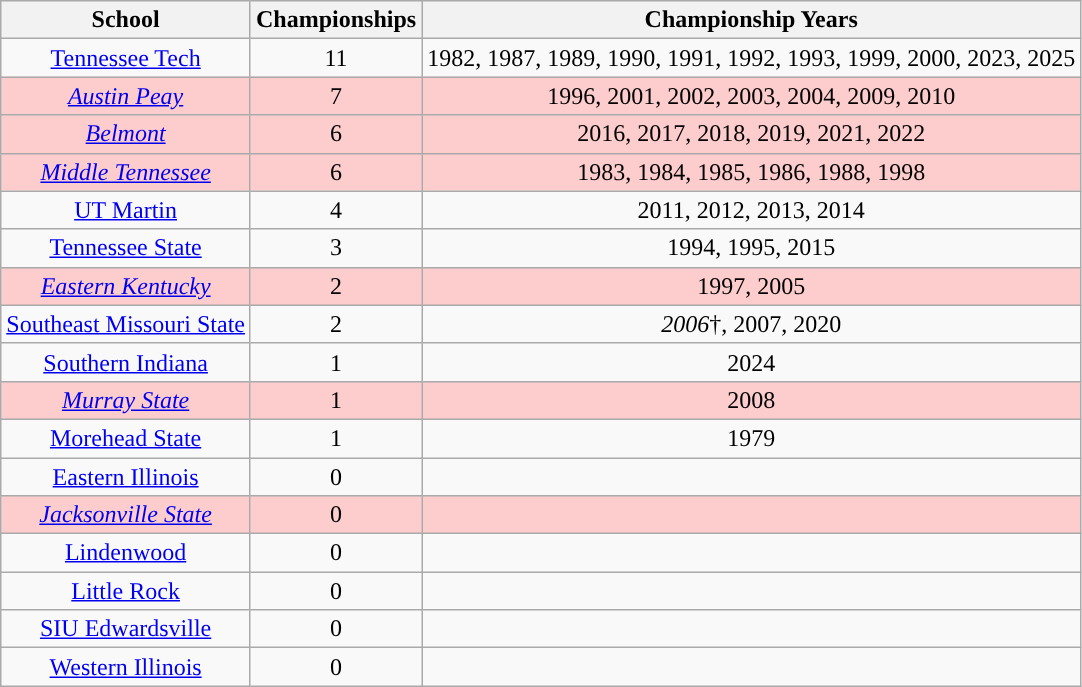<table class="wikitable sortable" style="text-align:center">
<tr>
<th width=px>School</th>
<th width=px>Championships</th>
<th width=px>Championship Years</th>
</tr>
<tr>
<td><a href='#'>Tennessee Tech</a></td>
<td>11</td>
<td>1982, 1987, 1989, 1990, 1991, 1992, 1993, 1999, 2000, 2023, 2025</td>
</tr>
<tr bgcolor=#fdcccc>
<td><em><a href='#'>Austin Peay</a></em></td>
<td>7</td>
<td>1996, 2001, 2002, 2003, 2004, 2009, 2010</td>
</tr>
<tr bgcolor=#fdcccc>
<td><em><a href='#'>Belmont</a></em></td>
<td>6</td>
<td>2016, 2017, 2018, 2019, 2021, 2022</td>
</tr>
<tr bgcolor=#fdcccc>
<td><em><a href='#'>Middle Tennessee</a></em></td>
<td>6</td>
<td>1983, 1984, 1985, 1986, 1988, 1998</td>
</tr>
<tr>
<td><a href='#'>UT Martin</a></td>
<td>4</td>
<td>2011, 2012, 2013, 2014</td>
</tr>
<tr>
<td><a href='#'>Tennessee State</a></td>
<td>3</td>
<td>1994, 1995, 2015</td>
</tr>
<tr bgcolor=#fdcccc>
<td><em><a href='#'>Eastern Kentucky</a></em></td>
<td>2</td>
<td>1997, 2005</td>
</tr>
<tr>
<td><a href='#'>Southeast Missouri State</a></td>
<td>2</td>
<td><em>2006</em>†, 2007, 2020</td>
</tr>
<tr>
<td><a href='#'>Southern Indiana</a></td>
<td>1</td>
<td>2024</td>
</tr>
<tr bgcolor=#fdcccc>
<td><em><a href='#'>Murray State</a></em></td>
<td>1</td>
<td>2008</td>
</tr>
<tr>
<td><a href='#'>Morehead State</a></td>
<td>1</td>
<td>1979</td>
</tr>
<tr>
<td><a href='#'>Eastern Illinois</a></td>
<td>0</td>
<td></td>
</tr>
<tr bgcolor=#fdcccc>
<td><em><a href='#'>Jacksonville State</a></em></td>
<td>0</td>
<td></td>
</tr>
<tr>
<td><a href='#'>Lindenwood</a></td>
<td>0</td>
<td></td>
</tr>
<tr>
<td><a href='#'>Little Rock</a></td>
<td>0</td>
<td></td>
</tr>
<tr>
<td><a href='#'>SIU Edwardsville</a></td>
<td>0</td>
<td></td>
</tr>
<tr>
<td><a href='#'>Western Illinois</a></td>
<td>0</td>
<td></td>
</tr>
</table>
